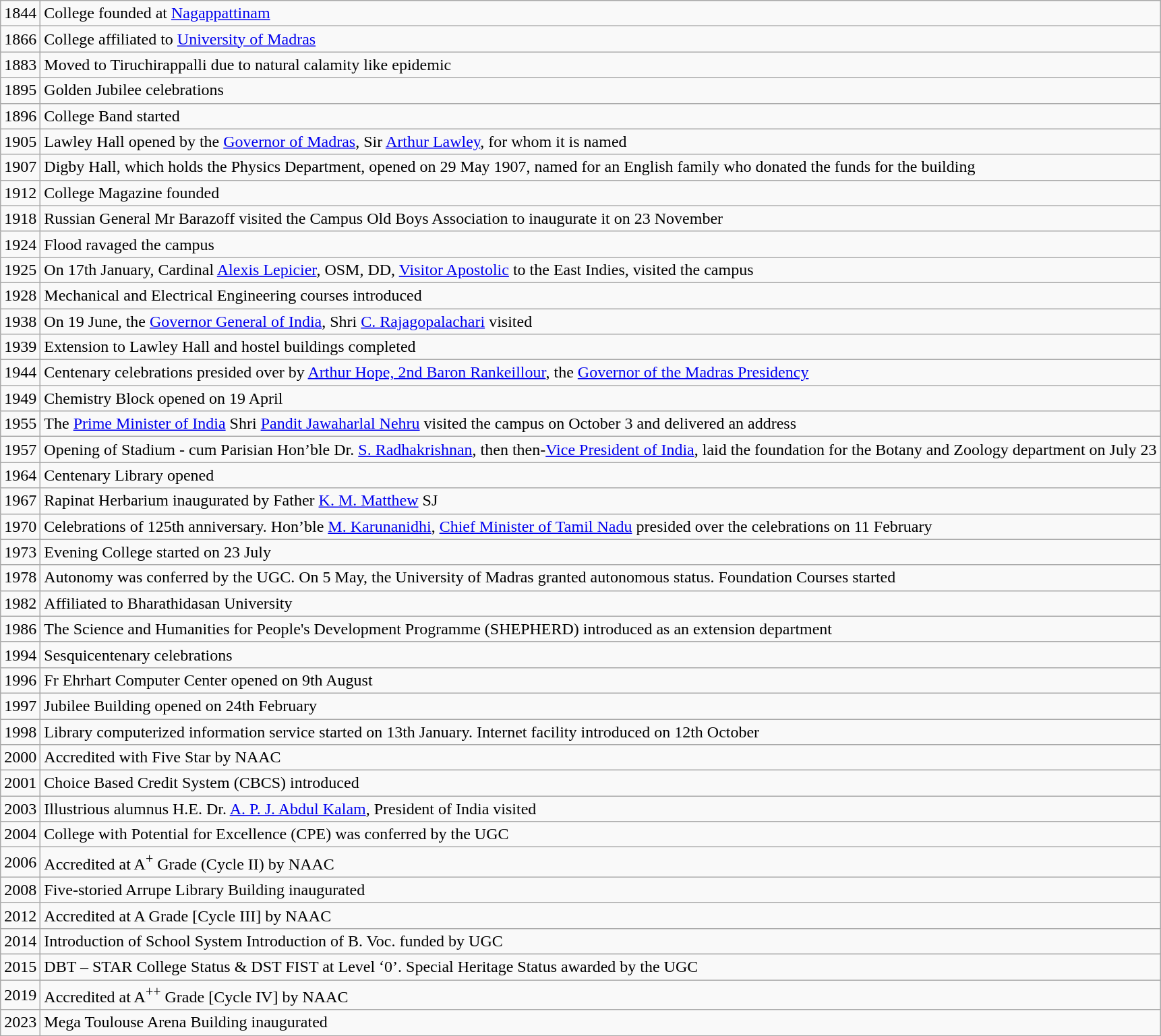<table class="wikitable">
<tr>
<td>1844</td>
<td>College founded at <a href='#'>Nagappattinam</a></td>
</tr>
<tr>
<td>1866</td>
<td>College affiliated to <a href='#'>University of Madras</a></td>
</tr>
<tr>
<td>1883</td>
<td>Moved to Tiruchirappalli due to natural calamity like epidemic</td>
</tr>
<tr>
<td>1895</td>
<td>Golden Jubilee celebrations</td>
</tr>
<tr>
<td>1896</td>
<td>College Band started</td>
</tr>
<tr>
<td>1905</td>
<td>Lawley Hall opened by the <a href='#'>Governor of Madras</a>, Sir <a href='#'>Arthur Lawley</a>, for whom it is named</td>
</tr>
<tr>
<td>1907</td>
<td>Digby Hall, which holds the Physics Department, opened on 29 May 1907, named for an English family who donated the funds for the building</td>
</tr>
<tr>
<td>1912</td>
<td>College Magazine founded</td>
</tr>
<tr>
<td>1918</td>
<td>Russian General Mr Barazoff visited the Campus Old Boys Association to inaugurate it on 23 November</td>
</tr>
<tr>
<td>1924</td>
<td>Flood ravaged the campus</td>
</tr>
<tr>
<td>1925</td>
<td>On 17th January, Cardinal <a href='#'>Alexis Lepicier</a>, OSM, DD, <a href='#'>Visitor Apostolic</a> to the East Indies, visited the campus</td>
</tr>
<tr>
<td>1928</td>
<td>Mechanical and Electrical Engineering courses introduced</td>
</tr>
<tr>
<td>1938</td>
<td>On 19 June, the <a href='#'>Governor General of India</a>, Shri <a href='#'>C. Rajagopalachari</a> visited</td>
</tr>
<tr>
<td>1939</td>
<td>Extension to Lawley Hall and hostel buildings completed</td>
</tr>
<tr>
<td>1944</td>
<td>Centenary celebrations presided over by <a href='#'>Arthur Hope, 2nd Baron Rankeillour</a>, the <a href='#'>Governor of the Madras Presidency</a></td>
</tr>
<tr>
<td>1949</td>
<td>Chemistry Block opened on 19 April</td>
</tr>
<tr>
<td>1955</td>
<td>The <a href='#'>Prime Minister of India</a> Shri <a href='#'>Pandit Jawaharlal Nehru</a> visited the campus on October 3 and delivered an address</td>
</tr>
<tr>
<td>1957</td>
<td>Opening of Stadium - cum Parisian Hon’ble Dr. <a href='#'>S. Radhakrishnan</a>, then then-<a href='#'>Vice President of India</a>, laid the foundation for the Botany and Zoology department on July 23</td>
</tr>
<tr>
<td>1964</td>
<td>Centenary Library opened</td>
</tr>
<tr>
<td>1967</td>
<td>Rapinat Herbarium inaugurated by Father <a href='#'>K. M. Matthew</a> SJ</td>
</tr>
<tr>
<td>1970</td>
<td>Celebrations of 125th anniversary. Hon’ble <a href='#'>M. Karunanidhi</a>, <a href='#'>Chief Minister of Tamil Nadu</a> presided over the celebrations on 11 February</td>
</tr>
<tr>
<td>1973</td>
<td>Evening College started on 23 July</td>
</tr>
<tr>
<td>1978</td>
<td>Autonomy was conferred by the UGC. On 5 May, the University of Madras granted autonomous status. Foundation Courses started</td>
</tr>
<tr>
<td>1982</td>
<td>Affiliated to Bharathidasan University</td>
</tr>
<tr>
<td>1986</td>
<td>The Science and Humanities for People's Development Programme (SHEPHERD) introduced as an extension department</td>
</tr>
<tr>
<td>1994</td>
<td>Sesquicentenary celebrations</td>
</tr>
<tr>
<td>1996</td>
<td>Fr Ehrhart Computer Center opened on 9th August</td>
</tr>
<tr>
<td>1997</td>
<td>Jubilee Building opened on 24th February</td>
</tr>
<tr>
<td>1998</td>
<td>Library computerized information service started on 13th January. Internet facility introduced on 12th October</td>
</tr>
<tr>
<td>2000</td>
<td>Accredited with Five Star by NAAC</td>
</tr>
<tr>
<td>2001</td>
<td>Choice Based Credit System (CBCS) introduced</td>
</tr>
<tr>
<td>2003</td>
<td>Illustrious alumnus H.E. Dr. <a href='#'>A. P. J. Abdul Kalam</a>, President of India visited</td>
</tr>
<tr>
<td>2004</td>
<td>College with Potential for Excellence (CPE) was conferred by the UGC</td>
</tr>
<tr>
<td>2006</td>
<td>Accredited at A<sup>+</sup> Grade (Cycle II) by NAAC</td>
</tr>
<tr>
<td>2008</td>
<td>Five-storied Arrupe Library Building inaugurated</td>
</tr>
<tr>
<td>2012</td>
<td>Accredited at A Grade [Cycle III] by NAAC</td>
</tr>
<tr>
<td>2014</td>
<td>Introduction of School System Introduction of B. Voc. funded by UGC</td>
</tr>
<tr>
<td>2015</td>
<td>DBT – STAR College Status & DST FIST at Level ‘0’. Special Heritage Status awarded by the UGC</td>
</tr>
<tr>
<td>2019</td>
<td>Accredited at A<sup>++</sup> Grade [Cycle IV] by NAAC</td>
</tr>
<tr>
<td>2023</td>
<td>Mega Toulouse Arena Building inaugurated</td>
</tr>
</table>
